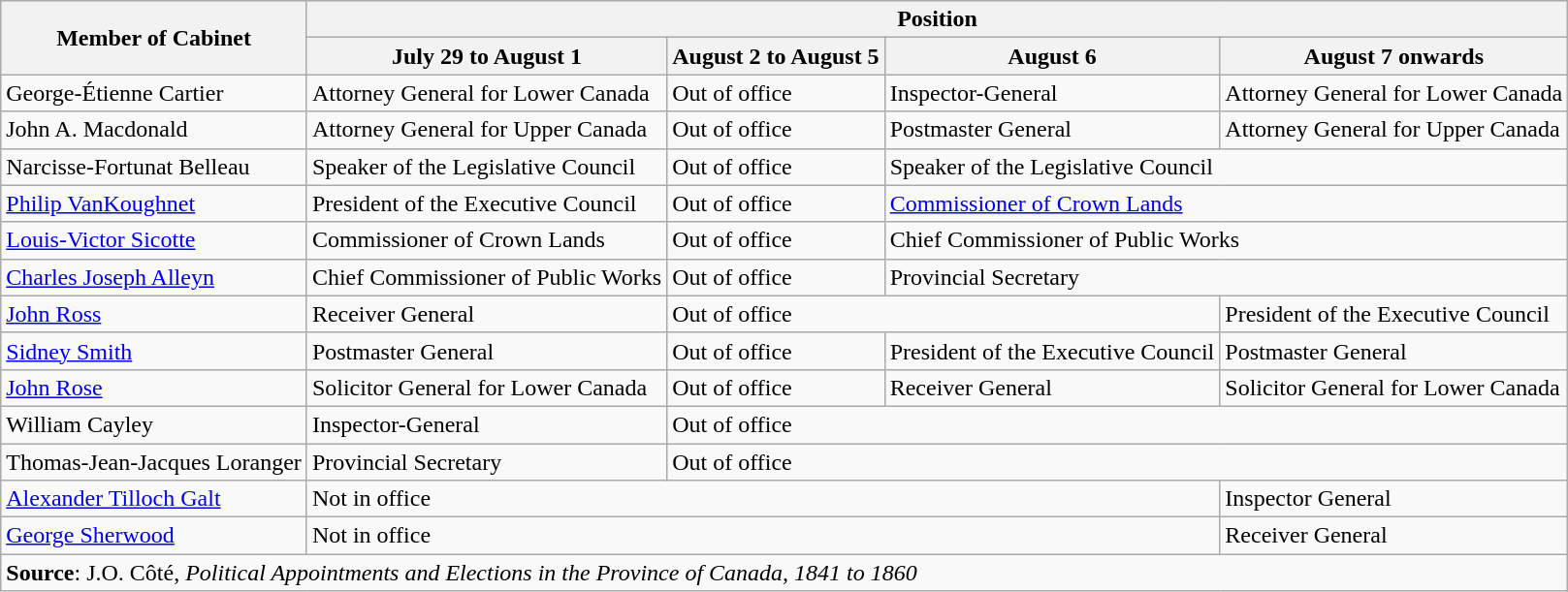<table class="wikitable">
<tr>
<th rowspan="2">Member of Cabinet</th>
<th colspan="4">Position</th>
</tr>
<tr>
<th>July 29 to August 1</th>
<th>August 2 to August 5</th>
<th>August 6</th>
<th>August 7 onwards</th>
</tr>
<tr>
<td>George-Étienne Cartier</td>
<td>Attorney General for Lower Canada</td>
<td>Out of office</td>
<td>Inspector-General</td>
<td>Attorney General for Lower Canada<br></td>
</tr>
<tr>
<td>John A. Macdonald</td>
<td>Attorney General for Upper Canada</td>
<td>Out of office</td>
<td>Postmaster General</td>
<td>Attorney General for Upper Canada</td>
</tr>
<tr>
<td>Narcisse-Fortunat Belleau</td>
<td>Speaker of the Legislative Council</td>
<td>Out of office</td>
<td colspan="2">Speaker of the Legislative Council</td>
</tr>
<tr>
<td><a href='#'>Philip VanKoughnet</a></td>
<td>President of the Executive Council</td>
<td>Out of office</td>
<td colspan="2"><a href='#'>Commissioner of Crown Lands</a></td>
</tr>
<tr>
<td><a href='#'>Louis-Victor Sicotte</a></td>
<td>Commissioner of Crown Lands</td>
<td>Out of office</td>
<td colspan="2">Chief Commissioner of Public Works</td>
</tr>
<tr>
<td><a href='#'>Charles Joseph Alleyn</a></td>
<td>Chief Commissioner of Public Works</td>
<td>Out of office</td>
<td colspan="2">Provincial Secretary</td>
</tr>
<tr>
<td><a href='#'>John Ross</a></td>
<td>Receiver General</td>
<td colspan="2">Out of office</td>
<td>President of the Executive Council</td>
</tr>
<tr>
<td><a href='#'>Sidney Smith</a></td>
<td>Postmaster General</td>
<td>Out of office</td>
<td>President of the Executive Council</td>
<td>Postmaster General</td>
</tr>
<tr>
<td><a href='#'>John Rose</a></td>
<td>Solicitor General for Lower Canada</td>
<td>Out of office</td>
<td>Receiver General</td>
<td>Solicitor General for Lower Canada</td>
</tr>
<tr>
<td>William Cayley</td>
<td>Inspector-General</td>
<td colspan="3">Out of office</td>
</tr>
<tr>
<td>Thomas-Jean-Jacques Loranger</td>
<td>Provincial Secretary</td>
<td colspan="3">Out of office</td>
</tr>
<tr>
<td><a href='#'>Alexander Tilloch Galt</a></td>
<td Colspan="3">Not in office</td>
<td>Inspector General</td>
</tr>
<tr>
<td><a href='#'>George Sherwood</a></td>
<td Colspan="3">Not in office</td>
<td>Receiver General</td>
</tr>
<tr>
<td colspan="5"><strong>Source</strong>:  J.O. Côté, <em>Political Appointments and Elections in the Province of Canada, 1841 to 1860</em></td>
</tr>
</table>
